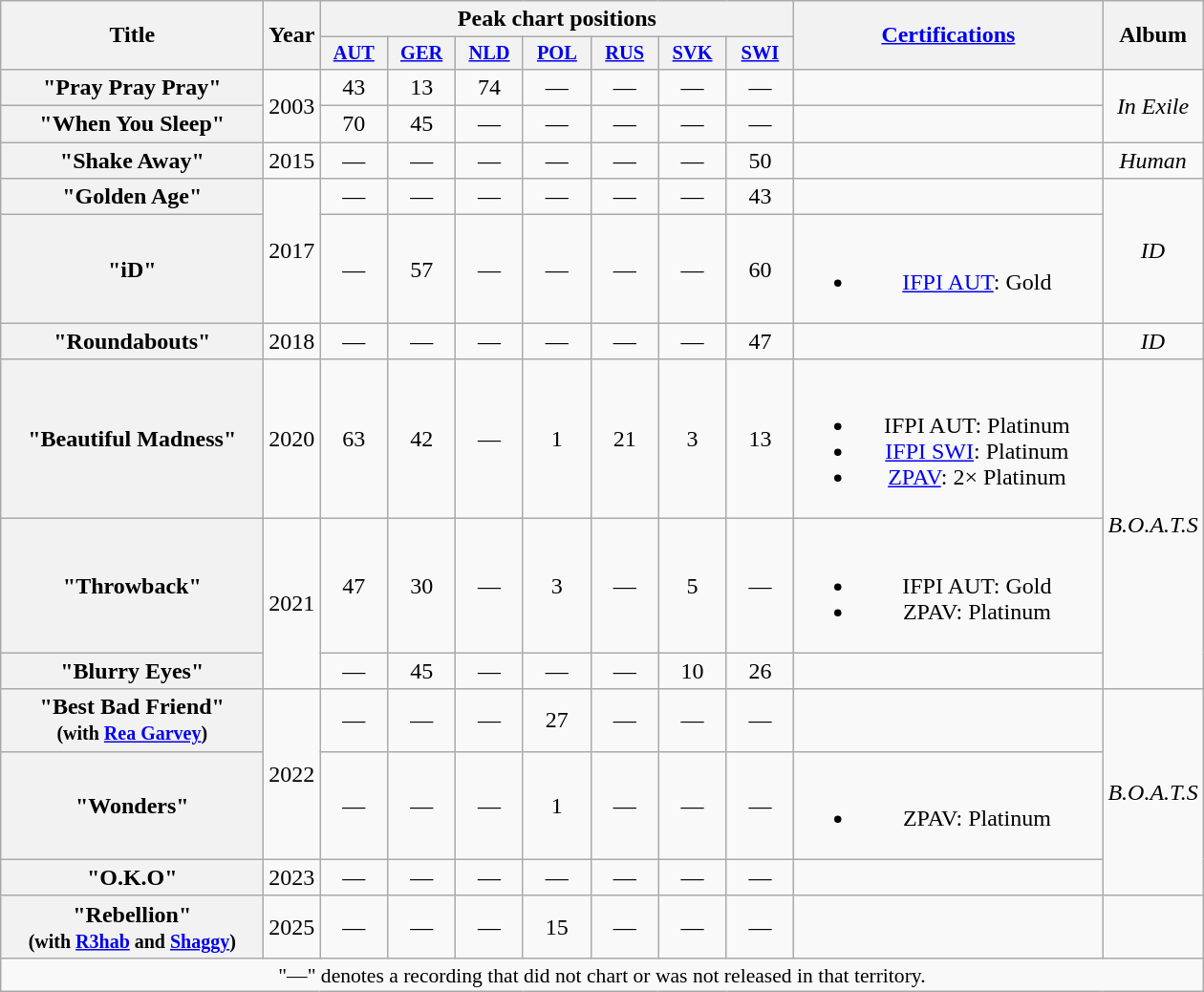<table class="wikitable plainrowheaders" style="text-align:center">
<tr>
<th scope="col" rowspan="2" style="width:11em;">Title</th>
<th scope="col" rowspan="2" style="width:1em;">Year</th>
<th scope="col" colspan="7">Peak chart positions</th>
<th scope="col" rowspan="2" style="width:13em;"><a href='#'>Certifications</a></th>
<th rowspan="2">Album</th>
</tr>
<tr>
<th scope="col" style="width:3em;font-size:85%;"><a href='#'>AUT</a><br></th>
<th scope="col" style="width:3em;font-size:85%;"><a href='#'>GER</a><br></th>
<th scope="col" style="width:3em;font-size:85%;"><a href='#'>NLD</a><br></th>
<th scope="col" style="width:3em;font-size:85%;"><a href='#'>POL</a><br></th>
<th scope="col" style="width:3em;font-size:85%;"><a href='#'>RUS</a><br></th>
<th scope="col" style="width:3em;font-size:85%;"><a href='#'>SVK</a><br></th>
<th scope="col" style="width:3em;font-size:85%;"><a href='#'>SWI</a><br></th>
</tr>
<tr>
<th scope="row">"Pray Pray Pray"<br></th>
<td rowspan="2">2003</td>
<td>43</td>
<td>13</td>
<td>74</td>
<td>—</td>
<td>—</td>
<td>—</td>
<td>—</td>
<td></td>
<td rowspan="2"><em>In Exile</em></td>
</tr>
<tr>
<th scope="row">"When You Sleep"<br></th>
<td>70</td>
<td>45</td>
<td>—</td>
<td>—</td>
<td>—</td>
<td>—</td>
<td>—</td>
<td></td>
</tr>
<tr>
<th scope="row">"Shake Away"</th>
<td>2015</td>
<td>—</td>
<td>—</td>
<td>—</td>
<td>—</td>
<td>—</td>
<td>—</td>
<td>50</td>
<td></td>
<td><em>Human</em></td>
</tr>
<tr>
<th scope="row">"Golden Age"</th>
<td rowspan="2">2017</td>
<td>—</td>
<td>—</td>
<td>—</td>
<td>—</td>
<td>—</td>
<td>—</td>
<td>43</td>
<td></td>
<td rowspan="2"><em>ID</em></td>
</tr>
<tr>
<th scope="row">"iD"<br></th>
<td>—</td>
<td>57</td>
<td>—</td>
<td>—</td>
<td>—</td>
<td>—</td>
<td>60</td>
<td><br><ul><li><a href='#'>IFPI AUT</a>: Gold</li></ul></td>
</tr>
<tr>
<th scope="row">"Roundabouts"</th>
<td>2018</td>
<td>—</td>
<td>—</td>
<td>—</td>
<td>—</td>
<td>—</td>
<td>—</td>
<td>47</td>
<td></td>
<td><em>ID</em><br></td>
</tr>
<tr>
<th scope="row">"Beautiful Madness"</th>
<td>2020</td>
<td>63</td>
<td>42</td>
<td>—</td>
<td>1</td>
<td>21</td>
<td>3</td>
<td>13</td>
<td><br><ul><li>IFPI AUT: Platinum</li><li><a href='#'>IFPI SWI</a>: Platinum</li><li><a href='#'>ZPAV</a>: 2× Platinum</li></ul></td>
<td rowspan="3"><em>B.O.A.T.S</em></td>
</tr>
<tr>
<th scope="row">"Throwback"</th>
<td rowspan="2">2021</td>
<td>47</td>
<td>30</td>
<td>—</td>
<td>3</td>
<td>—</td>
<td>5</td>
<td>—</td>
<td><br><ul><li>IFPI AUT: Gold</li><li>ZPAV: Platinum</li></ul></td>
</tr>
<tr>
<th scope="row">"Blurry Eyes"</th>
<td>—</td>
<td>45</td>
<td>—</td>
<td>—</td>
<td>—</td>
<td>10</td>
<td>26</td>
<td></td>
</tr>
<tr>
<th scope="row">"Best Bad Friend"<br><small>(with <a href='#'>Rea Garvey</a>)</small></th>
<td rowspan="2">2022</td>
<td>—</td>
<td>—</td>
<td>—</td>
<td>27</td>
<td>—</td>
<td>—</td>
<td>—</td>
<td></td>
<td rowspan="3"><em>B.O.A.T.S</em><br></td>
</tr>
<tr>
<th scope="row">"Wonders"<br></th>
<td>—</td>
<td>—</td>
<td>—</td>
<td>1</td>
<td>—</td>
<td>—</td>
<td>—</td>
<td><br><ul><li>ZPAV: Platinum</li></ul></td>
</tr>
<tr>
<th scope="row">"O.K.O"</th>
<td>2023</td>
<td>—</td>
<td>—</td>
<td>—</td>
<td>—</td>
<td>—</td>
<td>—</td>
<td>—</td>
<td></td>
</tr>
<tr>
<th scope="row">"Rebellion"<br><small>(with <a href='#'>R3hab</a> and <a href='#'>Shaggy</a>)</small></th>
<td>2025</td>
<td>—</td>
<td>—</td>
<td>—</td>
<td>15</td>
<td>—</td>
<td>—</td>
<td>—</td>
<td></td>
<td></td>
</tr>
<tr>
<td colspan="11" style="font-size:90%">"—" denotes a recording that did not chart or was not released in that territory.</td>
</tr>
</table>
